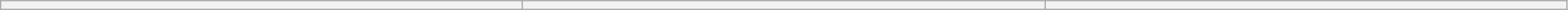<table class="wikitable">
<tr>
<th style="width: 300pt;"></th>
<th style="width: 300pt;"></th>
<th style="width: 300pt;"></th>
</tr>
</table>
